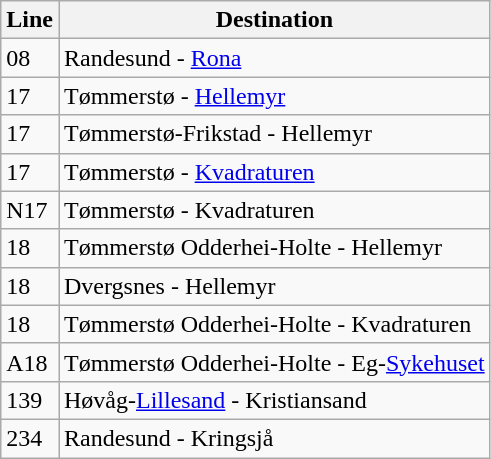<table class="wikitable sortable">
<tr>
<th>Line</th>
<th>Destination</th>
</tr>
<tr>
<td>08</td>
<td>Randesund - <a href='#'>Rona</a></td>
</tr>
<tr>
<td>17</td>
<td>Tømmerstø - <a href='#'>Hellemyr</a></td>
</tr>
<tr>
<td>17</td>
<td>Tømmerstø-Frikstad - Hellemyr</td>
</tr>
<tr>
<td>17</td>
<td>Tømmerstø - <a href='#'>Kvadraturen</a></td>
</tr>
<tr>
<td>N17</td>
<td>Tømmerstø - Kvadraturen</td>
</tr>
<tr>
<td>18</td>
<td>Tømmerstø Odderhei-Holte - Hellemyr</td>
</tr>
<tr>
<td>18</td>
<td>Dvergsnes - Hellemyr</td>
</tr>
<tr>
<td>18</td>
<td>Tømmerstø Odderhei-Holte - Kvadraturen</td>
</tr>
<tr>
<td>A18</td>
<td>Tømmerstø Odderhei-Holte - Eg-<a href='#'>Sykehuset</a></td>
</tr>
<tr>
<td>139</td>
<td>Høvåg-<a href='#'>Lillesand</a> - Kristiansand</td>
</tr>
<tr>
<td>234</td>
<td>Randesund - Kringsjå</td>
</tr>
</table>
